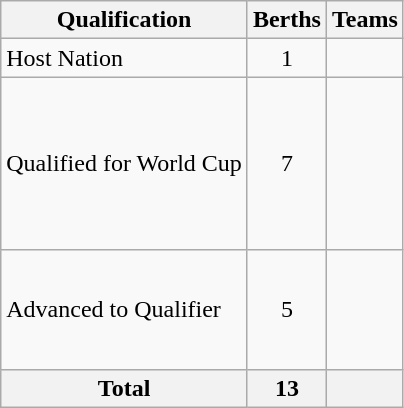<table class="wikitable">
<tr>
<th>Qualification</th>
<th>Berths</th>
<th>Teams</th>
</tr>
<tr>
<td>Host Nation</td>
<td style="text-align:center;">1</td>
<td></td>
</tr>
<tr>
<td>Qualified for World Cup</td>
<td style="text-align:center;">7</td>
<td><br><br><br><br><br><br></td>
</tr>
<tr>
<td>Advanced to Qualifier</td>
<td style="text-align:center;">5</td>
<td><br><br><br><br></td>
</tr>
<tr>
<th>Total</th>
<th>13</th>
<th></th>
</tr>
</table>
